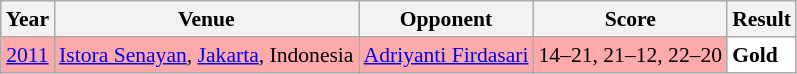<table class="sortable wikitable" style="font-size: 90%;">
<tr>
<th>Year</th>
<th>Venue</th>
<th>Opponent</th>
<th>Score</th>
<th>Result</th>
</tr>
<tr style="background:#FFAAAA">
<td align="center"><a href='#'>2011</a></td>
<td align="left"><a href='#'>Istora Senayan</a>, <a href='#'>Jakarta</a>, Indonesia</td>
<td align="left"> <a href='#'>Adriyanti Firdasari</a></td>
<td align="left">14–21, 21–12, 22–20</td>
<td style="text-align:left; background:white"> <strong>Gold</strong></td>
</tr>
</table>
